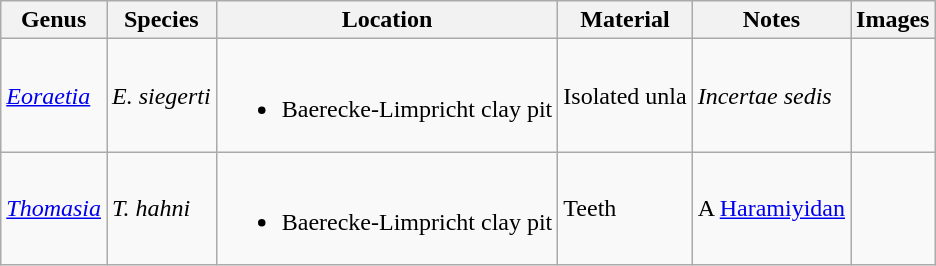<table class="wikitable" align="center">
<tr>
<th>Genus</th>
<th>Species</th>
<th>Location</th>
<th>Material</th>
<th>Notes</th>
<th>Images</th>
</tr>
<tr>
<td><em><a href='#'>Eoraetia</a></em></td>
<td><em>E. siegerti</em></td>
<td><br><ul><li>Baerecke-Limpricht clay pit</li></ul></td>
<td>Isolated unla</td>
<td><em>Incertae sedis</em></td>
<td></td>
</tr>
<tr>
<td><a href='#'><em>Thomasia</em></a></td>
<td><em>T. hahni</em></td>
<td><br><ul><li>Baerecke-Limpricht clay pit</li></ul></td>
<td>Teeth</td>
<td>A <a href='#'>Haramiyidan</a></td>
<td></td>
</tr>
</table>
